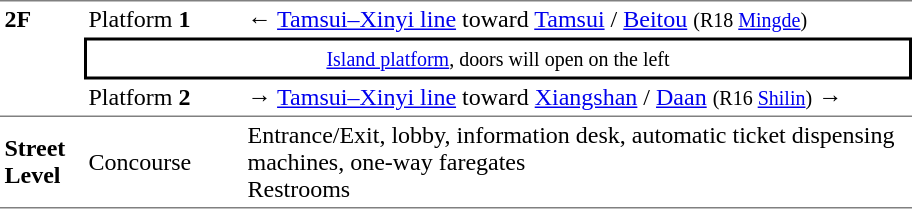<table table border=0 cellspacing=0 cellpadding=3>
<tr>
<td style="border-top:solid 1px gray;border-bottom:solid 1px gray;" width=50 rowspan=3 valign=top><strong>2F</strong></td>
<td style="border-top:solid 1px gray;" width=100>Platform <span><strong>1</strong></span></td>
<td style="border-top:solid 1px gray;" width=390>←  <a href='#'>Tamsui–Xinyi line</a> toward <a href='#'>Tamsui</a> / <a href='#'>Beitou</a> <small> (R18 <a href='#'>Mingde</a>)</small></td>
</tr>
<tr>
<td style="border-top:solid 2px black;border-right:solid 2px black;border-left:solid 2px black;border-bottom:solid 2px black;text-align:center;" colspan=2><small><a href='#'>Island platform</a>, doors will open on the left</small></td>
</tr>
<tr>
<td style="border-bottom:solid 1px gray;">Platform <span><strong>2</strong></span></td>
<td style="border-bottom:solid 1px gray;"><span>→</span>  <a href='#'>Tamsui–Xinyi line</a> toward <a href='#'>Xiangshan</a> / <a href='#'>Daan</a> <small>(R16 <a href='#'>Shilin</a>)</small> →</td>
</tr>
<tr>
<td style="border-bottom:solid 1px gray;" width=50><strong>Street Level</strong></td>
<td style="border-bottom:solid 1px gray;" width=100>Concourse</td>
<td style="border-bottom:solid 1px gray;" width=440>Entrance/Exit, lobby, information desk, automatic ticket dispensing machines, one-way faregates<br>Restrooms</td>
</tr>
</table>
